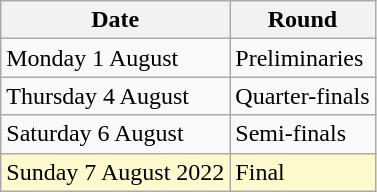<table class="wikitable">
<tr>
<th>Date</th>
<th>Round</th>
</tr>
<tr>
<td>Monday 1 August</td>
<td>Preliminaries</td>
</tr>
<tr>
<td>Thursday 4 August</td>
<td>Quarter-finals</td>
</tr>
<tr>
<td>Saturday 6 August</td>
<td>Semi-finals</td>
</tr>
<tr>
<td style=background:lemonchiffon>Sunday 7 August 2022</td>
<td style=background:lemonchiffon>Final</td>
</tr>
</table>
